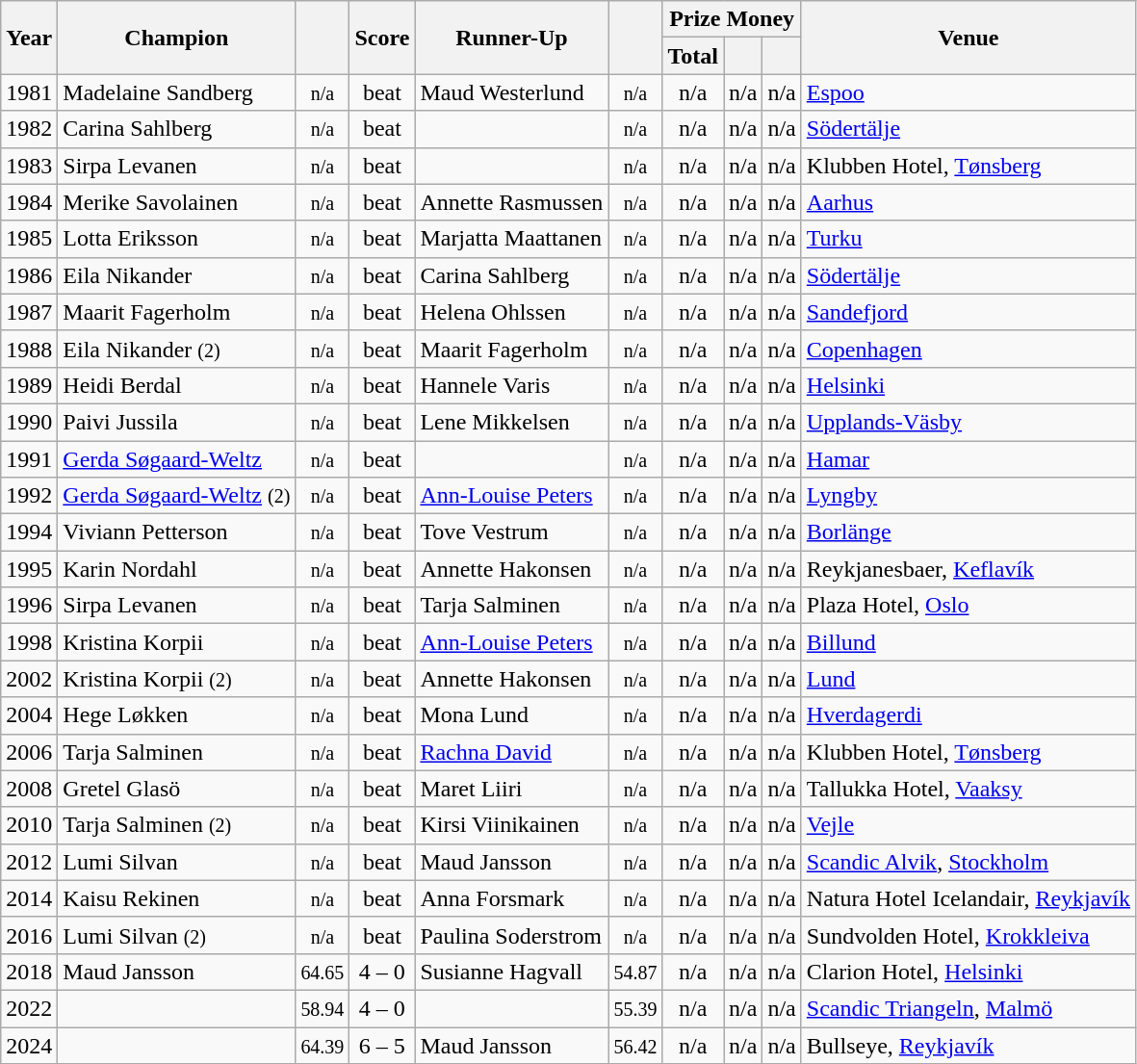<table class="wikitable sortable">
<tr>
<th rowspan=2>Year</th>
<th rowspan=2>Champion</th>
<th rowspan=2></th>
<th rowspan=2>Score</th>
<th rowspan=2>Runner-Up</th>
<th rowspan=2></th>
<th colspan=3>Prize Money</th>
<th rowspan=2>Venue</th>
</tr>
<tr>
<th>Total</th>
<th></th>
<th></th>
</tr>
<tr>
<td>1981</td>
<td> Madelaine Sandberg</td>
<td align=center><small><span>n/a</span></small></td>
<td align=center>beat</td>
<td> Maud Westerlund</td>
<td align=center><small><span>n/a</span></small></td>
<td align=center>n/a</td>
<td align=center>n/a</td>
<td align=center>n/a</td>
<td> <a href='#'>Espoo</a></td>
</tr>
<tr>
<td>1982</td>
<td> Carina Sahlberg</td>
<td align=center><small><span>n/a</span></small></td>
<td align=center>beat</td>
<td></td>
<td align=center><small><span>n/a</span></small></td>
<td align=center>n/a</td>
<td align=center>n/a</td>
<td align=center>n/a</td>
<td> <a href='#'>Södertälje</a></td>
</tr>
<tr>
<td>1983</td>
<td> Sirpa Levanen</td>
<td align=center><small><span>n/a</span></small></td>
<td align=center>beat</td>
<td></td>
<td align=center><small><span>n/a</span></small></td>
<td align=center>n/a</td>
<td align=center>n/a</td>
<td align=center>n/a</td>
<td> Klubben Hotel, <a href='#'>Tønsberg</a></td>
</tr>
<tr>
<td>1984</td>
<td> Merike Savolainen</td>
<td align=center><small><span>n/a</span></small></td>
<td align=center>beat</td>
<td> Annette Rasmussen</td>
<td align=center><small><span>n/a</span></small></td>
<td align=center>n/a</td>
<td align=center>n/a</td>
<td align=center>n/a</td>
<td> <a href='#'>Aarhus</a></td>
</tr>
<tr>
<td>1985</td>
<td> Lotta Eriksson</td>
<td align=center><small><span>n/a</span></small></td>
<td align=center>beat</td>
<td> Marjatta Maattanen</td>
<td align=center><small><span>n/a</span></small></td>
<td align=center>n/a</td>
<td align=center>n/a</td>
<td align=center>n/a</td>
<td> <a href='#'>Turku</a></td>
</tr>
<tr>
<td>1986</td>
<td> Eila Nikander</td>
<td align=center><small><span>n/a</span></small></td>
<td align=center>beat</td>
<td> Carina Sahlberg</td>
<td align=center><small><span>n/a</span></small></td>
<td align=center>n/a</td>
<td align=center>n/a</td>
<td align=center>n/a</td>
<td> <a href='#'>Södertälje</a></td>
</tr>
<tr>
<td>1987</td>
<td> Maarit Fagerholm</td>
<td align=center><small><span>n/a</span></small></td>
<td align=center>beat</td>
<td> Helena Ohlssen</td>
<td align=center><small><span>n/a</span></small></td>
<td align=center>n/a</td>
<td align=center>n/a</td>
<td align=center>n/a</td>
<td> <a href='#'>Sandefjord</a></td>
</tr>
<tr>
<td>1988</td>
<td> Eila Nikander <small>(2)</small></td>
<td align=center><small><span>n/a</span></small></td>
<td align=center>beat</td>
<td> Maarit Fagerholm</td>
<td align=center><small><span>n/a</span></small></td>
<td align=center>n/a</td>
<td align=center>n/a</td>
<td align=center>n/a</td>
<td> <a href='#'>Copenhagen</a></td>
</tr>
<tr>
<td>1989</td>
<td> Heidi Berdal</td>
<td align=center><small><span>n/a</span></small></td>
<td align=center>beat</td>
<td> Hannele Varis</td>
<td align=center><small><span>n/a</span></small></td>
<td align=center>n/a</td>
<td align=center>n/a</td>
<td align=center>n/a</td>
<td> <a href='#'>Helsinki</a></td>
</tr>
<tr>
<td>1990</td>
<td> Paivi Jussila</td>
<td align=center><small><span>n/a</span></small></td>
<td align=center>beat</td>
<td> Lene Mikkelsen</td>
<td align=center><small><span>n/a</span></small></td>
<td align=center>n/a</td>
<td align=center>n/a</td>
<td align=center>n/a</td>
<td> <a href='#'>Upplands-Väsby</a></td>
</tr>
<tr>
<td>1991</td>
<td> <a href='#'>Gerda Søgaard-Weltz</a></td>
<td align=center><small><span>n/a</span></small></td>
<td align=center>beat</td>
<td></td>
<td align=center><small><span>n/a</span></small></td>
<td align=center>n/a</td>
<td align=center>n/a</td>
<td align=center>n/a</td>
<td> <a href='#'>Hamar</a></td>
</tr>
<tr>
<td>1992</td>
<td> <a href='#'>Gerda Søgaard-Weltz</a> <small>(2)</small></td>
<td align=center><small><span>n/a</span></small></td>
<td align=center>beat</td>
<td> <a href='#'>Ann-Louise Peters</a></td>
<td align=center><small><span>n/a</span></small></td>
<td align=center>n/a</td>
<td align=center>n/a</td>
<td align=center>n/a</td>
<td> <a href='#'>Lyngby</a></td>
</tr>
<tr>
<td>1994</td>
<td> Viviann Petterson</td>
<td align=center><small><span>n/a</span></small></td>
<td align=center>beat</td>
<td> Tove Vestrum</td>
<td align=center><small><span>n/a</span></small></td>
<td align=center>n/a</td>
<td align=center>n/a</td>
<td align=center>n/a</td>
<td> <a href='#'>Borlänge</a></td>
</tr>
<tr>
<td>1995</td>
<td> Karin Nordahl</td>
<td align=center><small><span>n/a</span></small></td>
<td align=center>beat</td>
<td> Annette Hakonsen</td>
<td align=center><small><span>n/a</span></small></td>
<td align=center>n/a</td>
<td align=center>n/a</td>
<td align=center>n/a</td>
<td> Reykjanesbaer, <a href='#'>Keflavík</a></td>
</tr>
<tr>
<td>1996</td>
<td> Sirpa Levanen</td>
<td align=center><small><span>n/a</span></small></td>
<td align=center>beat</td>
<td> Tarja Salminen</td>
<td align=center><small><span>n/a</span></small></td>
<td align=center>n/a</td>
<td align=center>n/a</td>
<td align=center>n/a</td>
<td> Plaza Hotel, <a href='#'>Oslo</a></td>
</tr>
<tr>
<td>1998</td>
<td> Kristina Korpii</td>
<td align=center><small><span>n/a</span></small></td>
<td align=center>beat</td>
<td> <a href='#'>Ann-Louise Peters</a></td>
<td align=center><small><span>n/a</span></small></td>
<td align=center>n/a</td>
<td align=center>n/a</td>
<td align=center>n/a</td>
<td> <a href='#'>Billund</a></td>
</tr>
<tr>
<td>2002</td>
<td> Kristina Korpii <small>(2)</small></td>
<td align=center><small><span>n/a</span></small></td>
<td align=center>beat</td>
<td> Annette Hakonsen</td>
<td align=center><small><span>n/a</span></small></td>
<td align=center>n/a</td>
<td align=center>n/a</td>
<td align=center>n/a</td>
<td> <a href='#'>Lund</a></td>
</tr>
<tr>
<td>2004</td>
<td> Hege Løkken</td>
<td align=center><small><span>n/a</span></small></td>
<td align=center>beat</td>
<td> Mona Lund</td>
<td align=center><small><span>n/a</span></small></td>
<td align=center>n/a</td>
<td align=center>n/a</td>
<td align=center>n/a</td>
<td> <a href='#'>Hverdagerdi</a></td>
</tr>
<tr>
<td>2006</td>
<td> Tarja Salminen</td>
<td align=center><small><span>n/a</span></small></td>
<td align=center>beat</td>
<td> <a href='#'>Rachna David</a></td>
<td align=center><small><span>n/a</span></small></td>
<td align=center>n/a</td>
<td align=center>n/a</td>
<td align=center>n/a</td>
<td> Klubben Hotel, <a href='#'>Tønsberg</a></td>
</tr>
<tr>
<td>2008</td>
<td> Gretel Glasö</td>
<td align=center><small><span>n/a</span></small></td>
<td align=center>beat</td>
<td> Maret Liiri</td>
<td align=center><small><span>n/a</span></small></td>
<td align=center>n/a</td>
<td align=center>n/a</td>
<td align=center>n/a</td>
<td> Tallukka Hotel, <a href='#'>Vaaksy</a></td>
</tr>
<tr>
<td>2010</td>
<td> Tarja Salminen <small>(2)</small></td>
<td align=center><small><span>n/a</span></small></td>
<td align=center>beat</td>
<td> Kirsi Viinikainen</td>
<td align=center><small><span>n/a</span></small></td>
<td align=center>n/a</td>
<td align=center>n/a</td>
<td align=center>n/a</td>
<td> <a href='#'>Vejle</a></td>
</tr>
<tr>
<td>2012</td>
<td> Lumi Silvan</td>
<td align=center><small><span>n/a</span></small></td>
<td align=center>beat</td>
<td> Maud Jansson</td>
<td align=center><small><span>n/a</span></small></td>
<td align=center>n/a</td>
<td align=center>n/a</td>
<td align=center>n/a</td>
<td> <a href='#'>Scandic Alvik</a>, <a href='#'>Stockholm</a></td>
</tr>
<tr>
<td>2014</td>
<td> Kaisu Rekinen</td>
<td align=center><small><span>n/a</span></small></td>
<td align=center>beat</td>
<td> Anna Forsmark</td>
<td align=center><small><span>n/a</span></small></td>
<td align=center>n/a</td>
<td align=center>n/a</td>
<td align=center>n/a</td>
<td> Natura Hotel Icelandair, <a href='#'>Reykjavík</a></td>
</tr>
<tr>
<td>2016</td>
<td> Lumi Silvan <small>(2)</small></td>
<td align=center><small><span>n/a</span></small></td>
<td align=center>beat</td>
<td> Paulina Soderstrom</td>
<td align=center><small><span>n/a</span></small></td>
<td align=center>n/a</td>
<td align=center>n/a</td>
<td align=center>n/a</td>
<td> Sundvolden Hotel, <a href='#'>Krokkleiva</a></td>
</tr>
<tr>
<td>2018</td>
<td> Maud Jansson</td>
<td align=center><small><span>64.65</span></small></td>
<td align=center>4 – 0</td>
<td> Susianne Hagvall</td>
<td align=center><small><span>54.87</span></small></td>
<td align=center>n/a</td>
<td align=center>n/a</td>
<td align=center>n/a</td>
<td> Clarion Hotel, <a href='#'>Helsinki</a></td>
</tr>
<tr>
<td>2022</td>
<td></td>
<td align=center><small><span>58.94</span></small></td>
<td align=center>4 – 0</td>
<td></td>
<td align=center><small><span>55.39</span></small></td>
<td align=center>n/a</td>
<td align=center>n/a</td>
<td align=center>n/a</td>
<td> <a href='#'>Scandic Triangeln</a>, <a href='#'>Malmö</a></td>
</tr>
<tr>
<td>2024</td>
<td></td>
<td align=center><small><span>64.39</span></small></td>
<td align=center>6 – 5</td>
<td> Maud Jansson</td>
<td align=center><small><span>56.42</span></small></td>
<td align=center>n/a</td>
<td align=center>n/a</td>
<td align=center>n/a</td>
<td> Bullseye, <a href='#'>Reykjavík</a></td>
</tr>
</table>
